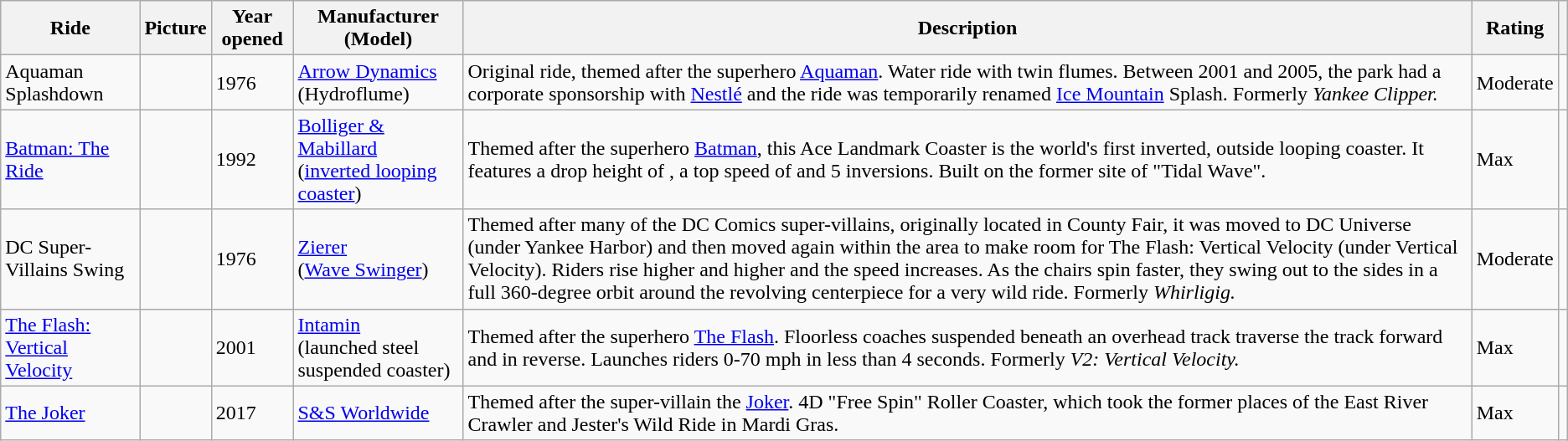<table class="wikitable sortable">
<tr>
<th>Ride</th>
<th>Picture</th>
<th>Year opened</th>
<th>Manufacturer<br>(Model)</th>
<th>Description</th>
<th>Rating</th>
<th></th>
</tr>
<tr>
<td>Aquaman Splashdown</td>
<td></td>
<td>1976</td>
<td><a href='#'>Arrow Dynamics</a><br> (Hydroflume)</td>
<td>Original ride, themed after the superhero <a href='#'>Aquaman</a>. Water ride with twin flumes. Between 2001 and 2005, the park had a corporate sponsorship with <a href='#'>Nestlé</a> and the ride was temporarily renamed <a href='#'>Ice Mountain</a> Splash. Formerly <em>Yankee Clipper.</em></td>
<td>Moderate</td>
<td></td>
</tr>
<tr>
<td><a href='#'>Batman: The Ride</a></td>
<td></td>
<td>1992</td>
<td><a href='#'>Bolliger & Mabillard</a> <br> (<a href='#'>inverted looping coaster</a>)</td>
<td>Themed after the superhero <a href='#'>Batman</a>, this Ace Landmark Coaster is the world's first inverted, outside looping coaster. It features a drop height of , a top speed of  and 5 inversions. Built on the former site of "Tidal Wave".</td>
<td>Max</td>
<td></td>
</tr>
<tr>
<td>DC Super-Villains Swing</td>
<td></td>
<td>1976</td>
<td><a href='#'>Zierer</a><br>(<a href='#'>Wave Swinger</a>)</td>
<td>Themed after many of the DC Comics super-villains, originally located in County Fair, it was moved to DC Universe (under Yankee Harbor) and then moved again within the area to make room for The Flash: Vertical Velocity (under Vertical Velocity). Riders rise higher and higher and the speed increases. As the chairs spin faster, they swing out to the sides in a full 360-degree orbit around the revolving centerpiece for a very wild ride. Formerly <em>Whirligig.</em></td>
<td>Moderate</td>
<td></td>
</tr>
<tr>
<td><a href='#'>The Flash: Vertical Velocity</a></td>
<td></td>
<td>2001</td>
<td><a href='#'>Intamin</a><br>(launched steel suspended coaster)</td>
<td>Themed after the superhero <a href='#'>The Flash</a>. Floorless coaches suspended beneath an overhead track traverse the track forward and in reverse. Launches riders 0-70 mph in less than 4 seconds. Formerly <em>V2: Vertical Velocity.</em></td>
<td>Max</td>
<td></td>
</tr>
<tr>
<td><a href='#'>The Joker</a></td>
<td></td>
<td>2017</td>
<td><a href='#'>S&S Worldwide</a></td>
<td>Themed after the super-villain the <a href='#'>Joker</a>. 4D "Free Spin" Roller Coaster, which took the former places of the East River Crawler and Jester's Wild Ride in Mardi Gras.</td>
<td>Max</td>
<td></td>
</tr>
</table>
